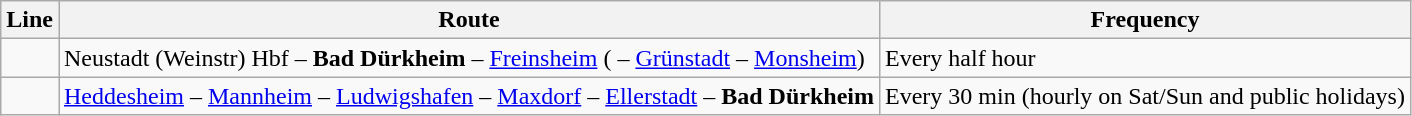<table class="wikitable">
<tr>
<th>Line</th>
<th>Route</th>
<th>Frequency</th>
</tr>
<tr>
<td></td>
<td>Neustadt (Weinstr) Hbf – <strong>Bad Dürkheim</strong>  – <a href='#'>Freinsheim</a> ( – <a href='#'>Grünstadt</a> – <a href='#'>Monsheim</a>)</td>
<td>Every half hour</td>
</tr>
<tr>
<td></td>
<td><a href='#'>Heddesheim</a> – <a href='#'>Mannheim</a> – <a href='#'>Ludwigshafen</a> – <a href='#'>Maxdorf</a> –  <a href='#'>Ellerstadt</a> – <strong>Bad Dürkheim</strong></td>
<td>Every 30 min (hourly on Sat/Sun and public holidays)</td>
</tr>
</table>
